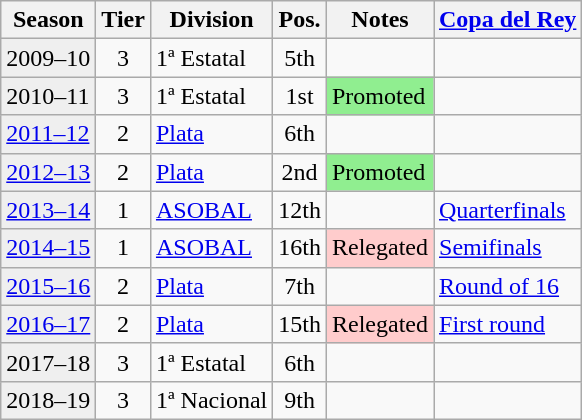<table class="wikitable">
<tr>
<th>Season</th>
<th>Tier</th>
<th>Division</th>
<th>Pos.</th>
<th>Notes</th>
<th><a href='#'>Copa del Rey</a></th>
</tr>
<tr>
<td style="background:#efefef;">2009–10</td>
<td align="center">3</td>
<td>1ª Estatal</td>
<td align="center">5th</td>
<td></td>
<td></td>
</tr>
<tr>
<td style="background:#efefef;">2010–11</td>
<td align="center">3</td>
<td>1ª Estatal</td>
<td align="center">1st</td>
<td style="background:#90EE90">Promoted</td>
<td></td>
</tr>
<tr>
<td style="background:#efefef;"><a href='#'>2011–12</a></td>
<td align="center">2</td>
<td><a href='#'>Plata</a></td>
<td align="center">6th</td>
<td></td>
<td></td>
</tr>
<tr>
<td style="background:#efefef;"><a href='#'>2012–13</a></td>
<td align="center">2</td>
<td><a href='#'>Plata</a></td>
<td align="center">2nd</td>
<td style="background:#90EE90">Promoted</td>
<td></td>
</tr>
<tr>
<td style="background:#efefef;"><a href='#'>2013–14</a></td>
<td align="center">1</td>
<td><a href='#'>ASOBAL</a></td>
<td align="center">12th</td>
<td></td>
<td><a href='#'>Quarterfinals</a></td>
</tr>
<tr>
<td style="background:#efefef;"><a href='#'>2014–15</a></td>
<td align="center">1</td>
<td><a href='#'>ASOBAL</a></td>
<td align="center">16th</td>
<td bgcolor=#FFCCCC>Relegated</td>
<td><a href='#'>Semifinals</a></td>
</tr>
<tr>
<td style="background:#efefef;"><a href='#'>2015–16</a></td>
<td align="center">2</td>
<td><a href='#'>Plata</a></td>
<td align="center">7th</td>
<td></td>
<td><a href='#'>Round of 16</a></td>
</tr>
<tr>
<td style="background:#efefef;"><a href='#'>2016–17</a></td>
<td align="center">2</td>
<td><a href='#'>Plata</a></td>
<td align="center">15th</td>
<td bgcolor=#FFCCCC>Relegated</td>
<td><a href='#'>First round</a></td>
</tr>
<tr>
<td style="background:#efefef;">2017–18</td>
<td align="center">3</td>
<td>1ª Estatal</td>
<td align="center">6th</td>
<td></td>
<td></td>
</tr>
<tr>
<td style="background:#efefef;">2018–19</td>
<td align="center">3</td>
<td>1ª Nacional</td>
<td align="center">9th</td>
<td></td>
<td></td>
</tr>
</table>
